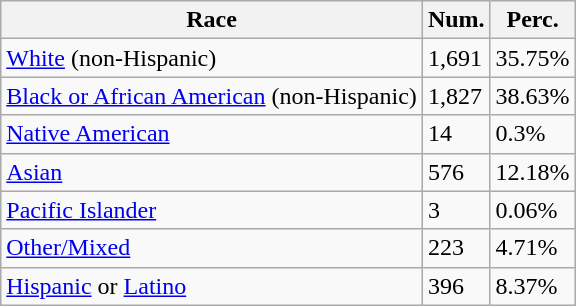<table class="wikitable">
<tr>
<th>Race</th>
<th>Num.</th>
<th>Perc.</th>
</tr>
<tr>
<td><a href='#'>White</a> (non-Hispanic)</td>
<td>1,691</td>
<td>35.75%</td>
</tr>
<tr>
<td><a href='#'>Black or African American</a> (non-Hispanic)</td>
<td>1,827</td>
<td>38.63%</td>
</tr>
<tr>
<td><a href='#'>Native American</a></td>
<td>14</td>
<td>0.3%</td>
</tr>
<tr>
<td><a href='#'>Asian</a></td>
<td>576</td>
<td>12.18%</td>
</tr>
<tr>
<td><a href='#'>Pacific Islander</a></td>
<td>3</td>
<td>0.06%</td>
</tr>
<tr>
<td><a href='#'>Other/Mixed</a></td>
<td>223</td>
<td>4.71%</td>
</tr>
<tr>
<td><a href='#'>Hispanic</a> or <a href='#'>Latino</a></td>
<td>396</td>
<td>8.37%</td>
</tr>
</table>
